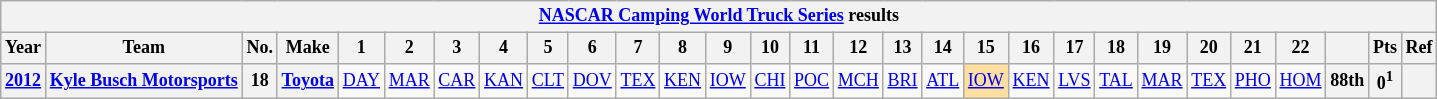<table class="wikitable" style="text-align:center; font-size:75%">
<tr>
<th colspan=29><a href='#'>NASCAR Camping World Truck Series</a> results</th>
</tr>
<tr>
<th>Year</th>
<th>Team</th>
<th>No.</th>
<th>Make</th>
<th>1</th>
<th>2</th>
<th>3</th>
<th>4</th>
<th>5</th>
<th>6</th>
<th>7</th>
<th>8</th>
<th>9</th>
<th>10</th>
<th>11</th>
<th>12</th>
<th>13</th>
<th>14</th>
<th>15</th>
<th>16</th>
<th>17</th>
<th>18</th>
<th>19</th>
<th>20</th>
<th>21</th>
<th>22</th>
<th></th>
<th>Pts</th>
<th>Ref</th>
</tr>
<tr>
<th><a href='#'>2012</a></th>
<th><a href='#'>Kyle Busch Motorsports</a></th>
<th>18</th>
<th><a href='#'>Toyota</a></th>
<td><a href='#'>DAY</a></td>
<td><a href='#'>MAR</a></td>
<td><a href='#'>CAR</a></td>
<td><a href='#'>KAN</a></td>
<td><a href='#'>CLT</a></td>
<td><a href='#'>DOV</a></td>
<td><a href='#'>TEX</a></td>
<td><a href='#'>KEN</a></td>
<td><a href='#'>IOW</a></td>
<td><a href='#'>CHI</a></td>
<td><a href='#'>POC</a></td>
<td><a href='#'>MCH</a></td>
<td><a href='#'>BRI</a></td>
<td><a href='#'>ATL</a></td>
<td style="background:#FFDF9F;"><a href='#'>IOW</a><br></td>
<td><a href='#'>KEN</a></td>
<td><a href='#'>LVS</a></td>
<td><a href='#'>TAL</a></td>
<td><a href='#'>MAR</a></td>
<td><a href='#'>TEX</a></td>
<td><a href='#'>PHO</a></td>
<td><a href='#'>HOM</a></td>
<th>88th</th>
<th>0<sup>1</sup></th>
<th></th>
</tr>
</table>
